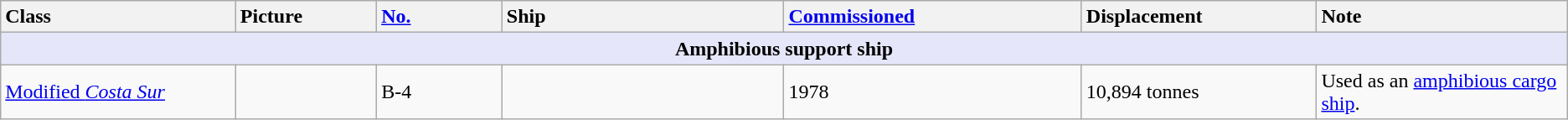<table class="wikitable">
<tr>
<th style="text-align:left; width:15%;">Class</th>
<th style="text-align:left; width:9%;">Picture</th>
<th style="text-align:left; width:8%;"><a href='#'>No.</a></th>
<th style="text-align:left; width:18%;">Ship</th>
<th style="text-align:left; width:19%;"><a href='#'>Commissioned</a></th>
<th style="text-align:left; width:15%;">Displacement</th>
<th style="text-align:left; width:20%;">Note</th>
</tr>
<tr>
<th colspan="7" style="background: lavender;">Amphibious support ship</th>
</tr>
<tr>
<td> <a href='#'>Modified <em>Costa Sur</em></a></td>
<td></td>
<td>B-4</td>
<td></td>
<td>1978</td>
<td>10,894 tonnes</td>
<td>Used as an <a href='#'>amphibious cargo ship</a>.</td>
</tr>
</table>
